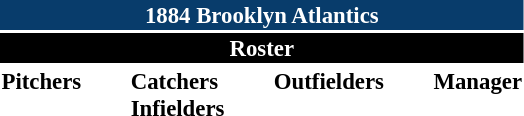<table class="toccolours" style="font-size: 95%;">
<tr>
<th colspan="10" style="background-color: #083c6b; color: white; text-align: center;">1884 Brooklyn Atlantics</th>
</tr>
<tr>
<td colspan="10" style="background-color: black; color: white; text-align: center;"><strong>Roster</strong></td>
</tr>
<tr>
<td valign="top"><strong>Pitchers</strong><br>

</td>
<td width="25px"></td>
<td valign="top"><strong>Catchers</strong><br>



<strong>Infielders</strong>





</td>
<td width="25px"></td>
<td valign="top"><strong>Outfielders</strong><br>



</td>
<td width="25px"></td>
<td valign="top"><strong>Manager</strong><br></td>
</tr>
</table>
